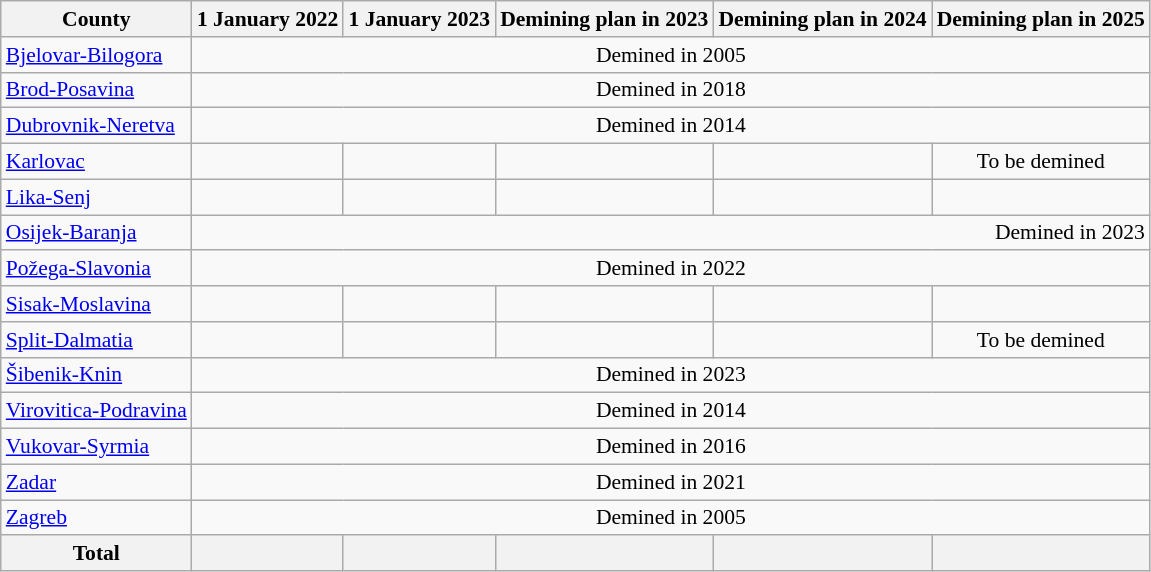<table class="plainrowheaders wikitable sortable" style="cellspacing=2px; text-align:left; font-size:90%;">
<tr style="font-size:100%; text-align:right;">
<th scope="col">County</th>
<th scope="col">1 January 2022</th>
<th scope="col">1 January 2023</th>
<th scope="col">Demining plan in 2023</th>
<th scope="col">Demining plan in 2024</th>
<th scope="col">Demining plan in 2025</th>
</tr>
<tr>
<td><a href='#'>Bjelovar-Bilogora</a></td>
<td colspan="5" style="text-align:center">Demined in 2005</td>
</tr>
<tr>
<td><a href='#'>Brod-Posavina</a></td>
<td colspan="5" style="text-align:center">Demined in 2018</td>
</tr>
<tr>
<td><a href='#'>Dubrovnik-Neretva</a></td>
<td colspan="5" style="text-align:center">Demined in 2014</td>
</tr>
<tr>
<td style="text-align:left"><a href='#'>Karlovac</a></td>
<td style="text-align:right"></td>
<td style="text-align:right"></td>
<td style="text-align:right"></td>
<td style="text-align:right"></td>
<td style="text-align:center">To be demined</td>
</tr>
<tr>
<td style="text-align:left"><a href='#'>Lika-Senj</a></td>
<td style="text-align:right"></td>
<td style="text-align:right"></td>
<td style="text-align:right"></td>
<td style="text-align:right"></td>
<td style="text-align:center"></td>
</tr>
<tr>
<td style="text-align:left"><a href='#'>Osijek-Baranja</a></td>
<td colspan="5" style="text-align:right" style="text-align:center">Demined in 2023</td>
</tr>
<tr>
<td style="text-align:left"><a href='#'>Požega-Slavonia</a></td>
<td colspan="5" style="text-align:center">Demined in 2022</td>
</tr>
<tr>
<td style="text-align:left"><a href='#'>Sisak-Moslavina</a></td>
<td style="text-align:right"></td>
<td style="text-align:right"></td>
<td style="text-align:right"></td>
<td style="text-align:right"></td>
<td style="text-align:center"></td>
</tr>
<tr>
<td style="text-align:left"><a href='#'>Split-Dalmatia</a></td>
<td style="text-align:right"></td>
<td style="text-align:right"></td>
<td style="text-align:right"></td>
<td style="text-align:right"></td>
<td style="text-align:center">To be demined</td>
</tr>
<tr>
<td style="text-align:left"><a href='#'>Šibenik-Knin</a></td>
<td colspan="5" style="text-align:center">Demined in 2023</td>
</tr>
<tr>
<td><a href='#'>Virovitica-Podravina</a></td>
<td colspan="5" style="text-align:center">Demined in 2014</td>
</tr>
<tr>
<td><a href='#'>Vukovar-Syrmia</a></td>
<td colspan="5" style="text-align:center">Demined in 2016</td>
</tr>
<tr>
<td style="text-align:left"><a href='#'>Zadar</a></td>
<td colspan="5" style="text-align:center">Demined in 2021</td>
</tr>
<tr>
<td><a href='#'>Zagreb</a></td>
<td colspan="5" style="text-align:center">Demined in 2005</td>
</tr>
<tr>
<th>Total</th>
<th style="text-align:right"></th>
<th style="text-align:right"></th>
<th style="text-align:right"></th>
<th style="text-align:right"></th>
<th style="text-align:right"></th>
</tr>
</table>
